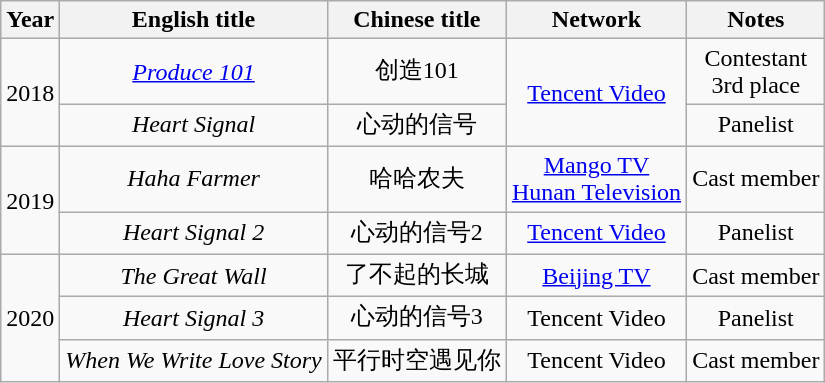<table class=wikitable style=text-align:center>
<tr>
<th>Year</th>
<th>English title</th>
<th>Chinese title</th>
<th>Network</th>
<th>Notes</th>
</tr>
<tr>
<td rowspan=2>2018</td>
<td><a href='#'><em>Produce 101</em></a></td>
<td>创造101</td>
<td rowspan="2"><a href='#'>Tencent Video</a></td>
<td>Contestant <br> 3rd place</td>
</tr>
<tr>
<td><em>Heart Signal</em></td>
<td>心动的信号</td>
<td>Panelist</td>
</tr>
<tr>
<td rowspan=2>2019</td>
<td><em>Haha Farmer</em></td>
<td>哈哈农夫</td>
<td><a href='#'>Mango TV</a><br> <a href='#'>Hunan Television</a></td>
<td>Cast member</td>
</tr>
<tr>
<td><em>Heart Signal 2</em></td>
<td>心动的信号2</td>
<td><a href='#'>Tencent Video</a></td>
<td>Panelist</td>
</tr>
<tr>
<td rowspan="3">2020</td>
<td><em>The Great Wall</em></td>
<td>了不起的长城</td>
<td><a href='#'>Beijing TV</a></td>
<td>Cast member</td>
</tr>
<tr>
<td><em>Heart Signal 3</em></td>
<td>心动的信号3</td>
<td>Tencent Video</td>
<td>Panelist</td>
</tr>
<tr>
<td><em>When We Write Love Story</em></td>
<td>平行时空遇见你</td>
<td>Tencent Video</td>
<td>Cast member</td>
</tr>
</table>
